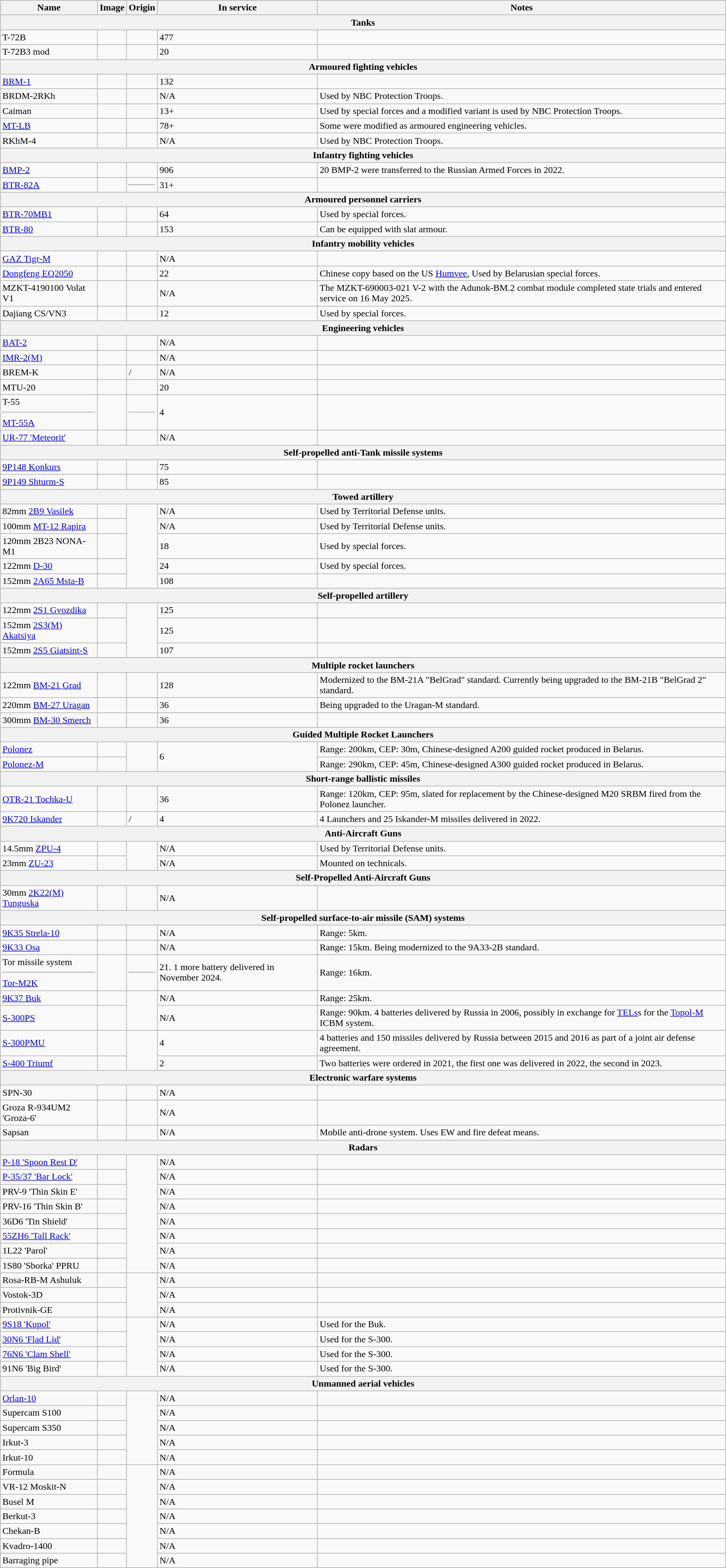<table class="wikitable">
<tr>
<th>Name</th>
<th>Image</th>
<th>Origin</th>
<th>In service</th>
<th>Notes</th>
</tr>
<tr>
<th colspan="5">Tanks</th>
</tr>
<tr>
<td>T-72B</td>
<td></td>
<td></td>
<td>477</td>
<td></td>
</tr>
<tr>
<td>T-72B3 mod</td>
<td></td>
<td></td>
<td>20</td>
<td></td>
</tr>
<tr>
<th colspan="5">Armoured fighting vehicles</th>
</tr>
<tr>
<td><a href='#'>BRM-1</a></td>
<td></td>
<td></td>
<td>132</td>
<td></td>
</tr>
<tr>
<td>BRDM-2RKh</td>
<td></td>
<td></td>
<td>N/A</td>
<td>Used by NBC Protection Troops.</td>
</tr>
<tr>
<td>Caiman</td>
<td></td>
<td></td>
<td>13+</td>
<td>Used by special forces and a modified variant is used by NBC Protection Troops.</td>
</tr>
<tr>
<td><a href='#'>MT-LB</a></td>
<td></td>
<td></td>
<td>78+</td>
<td>Some were modified as armoured engineering vehicles.</td>
</tr>
<tr>
<td>RKhM-4</td>
<td></td>
<td></td>
<td>N/A</td>
<td>Used by NBC Protection Troops.</td>
</tr>
<tr>
<th colspan="5">Infantry fighting vehicles</th>
</tr>
<tr>
<td><a href='#'>BMP-2</a></td>
<td></td>
<td></td>
<td>906</td>
<td>20 BMP-2 were transferred to the Russian Armed Forces in 2022.</td>
</tr>
<tr>
<td><a href='#'>BTR-82A</a></td>
<td></td>
<td><hr></td>
<td>31+</td>
<td></td>
</tr>
<tr>
<th colspan="5">Armoured personnel carriers</th>
</tr>
<tr>
<td><a href='#'>BTR-70MB1</a></td>
<td></td>
<td><br></td>
<td>64</td>
<td>Used by special forces.</td>
</tr>
<tr>
<td><a href='#'>BTR-80</a></td>
<td></td>
<td></td>
<td>153</td>
<td>Can be equipped with slat armour.</td>
</tr>
<tr>
<th colspan="5">Infantry mobility vehicles</th>
</tr>
<tr>
<td><a href='#'>GAZ Tigr-M</a></td>
<td></td>
<td></td>
<td>N/A</td>
<td></td>
</tr>
<tr>
<td><a href='#'>Dongfeng EQ2050</a></td>
<td></td>
<td></td>
<td>22</td>
<td>Chinese copy based on the US <a href='#'>Humvee</a>, Used by Belarusian special forces.</td>
</tr>
<tr>
<td>MZKT-4190100 Volat V1</td>
<td></td>
<td></td>
<td>N/A</td>
<td> The MZKT-690003-021 V-2 with the Adunok-BM.2 combat module completed state trials and entered service on 16 May 2025.</td>
</tr>
<tr>
<td>Dajiang CS/VN3</td>
<td></td>
<td></td>
<td>12</td>
<td>Used by special forces.</td>
</tr>
<tr>
<th colspan="5">Engineering vehicles</th>
</tr>
<tr>
<td><a href='#'>BAT-2</a></td>
<td></td>
<td></td>
<td>N/A</td>
<td></td>
</tr>
<tr>
<td><a href='#'>IMR-2(M)</a></td>
<td></td>
<td></td>
<td>N/A</td>
<td></td>
</tr>
<tr>
<td>BREM-K</td>
<td></td>
<td> / </td>
<td>N/A</td>
<td></td>
</tr>
<tr>
<td>MTU-20</td>
<td></td>
<td></td>
<td>20</td>
<td></td>
</tr>
<tr>
<td>T-55<hr><a href='#'>MT-55A</a></td>
<td></td>
<td><hr></td>
<td>4</td>
<td></td>
</tr>
<tr>
<td><a href='#'>UR-77 'Meteorit'</a></td>
<td></td>
<td></td>
<td>N/A</td>
<td></td>
</tr>
<tr>
<th colspan="5">Self-propelled anti-Tank missile systems</th>
</tr>
<tr>
<td><a href='#'>9P148 Konkurs</a></td>
<td></td>
<td></td>
<td>75</td>
<td></td>
</tr>
<tr>
<td><a href='#'>9P149 Shturm-S</a></td>
<td></td>
<td></td>
<td>85</td>
<td></td>
</tr>
<tr>
<th colspan="5">Towed artillery</th>
</tr>
<tr>
<td>82mm <a href='#'>2B9 Vasilek</a></td>
<td></td>
<td rowspan="5"></td>
<td>N/A</td>
<td>Used by Territorial Defense units.</td>
</tr>
<tr>
<td>100mm <a href='#'>MT-12 Rapira</a></td>
<td></td>
<td>N/A</td>
<td>Used by Territorial Defense units.</td>
</tr>
<tr>
<td>120mm 2B23 NONA-M1</td>
<td></td>
<td>18</td>
<td>Used by special forces.</td>
</tr>
<tr>
<td>122mm <a href='#'>D-30</a></td>
<td></td>
<td>24</td>
<td>Used by special forces.</td>
</tr>
<tr>
<td>152mm <a href='#'>2A65 Msta-B</a></td>
<td></td>
<td>108</td>
<td></td>
</tr>
<tr>
<th colspan="5">Self-propelled artillery</th>
</tr>
<tr>
<td>122mm <a href='#'>2S1 Gvozdika</a></td>
<td></td>
<td rowspan="4"></td>
<td>125</td>
<td></td>
</tr>
<tr>
<td>152mm <a href='#'>2S3(M) Akatsiya</a></td>
<td></td>
<td>125</td>
<td></td>
</tr>
<tr>
<td>152mm <a href='#'>2S5 Giatsint-S</a></td>
<td></td>
<td>107</td>
<td></td>
</tr>
<tr>
</tr>
<tr>
<th colspan="5">Multiple rocket launchers</th>
</tr>
<tr>
<td>122mm <a href='#'>BM-21 Grad</a></td>
<td></td>
<td> <br> </td>
<td>128</td>
<td>Modernized to the BM-21A "BelGrad" standard. Currently being upgraded to the BM-21B "BelGrad 2" standard.</td>
</tr>
<tr>
<td>220mm <a href='#'>BM-27 Uragan</a></td>
<td></td>
<td> <br> </td>
<td>36</td>
<td>Being upgraded to the Uragan-M standard.</td>
</tr>
<tr>
<td>300mm <a href='#'>BM-30 Smerch</a></td>
<td></td>
<td></td>
<td>36</td>
<td></td>
</tr>
<tr>
<th colspan="5">Guided Multiple Rocket Launchers</th>
</tr>
<tr>
<td><a href='#'>Polonez</a></td>
<td></td>
<td rowspan="2"><br></td>
<td rowspan="2">6</td>
<td>Range: 200km, CEP: 30m, Chinese-designed A200 guided rocket produced in Belarus.</td>
</tr>
<tr>
<td><a href='#'>Polonez-M</a></td>
<td></td>
<td>Range: 290km, CEP: 45m, Chinese-designed A300 guided rocket produced in Belarus.</td>
</tr>
<tr>
<th colspan="5">Short-range ballistic missiles</th>
</tr>
<tr>
<td><a href='#'>OTR-21 Tochka-U</a></td>
<td></td>
<td></td>
<td>36</td>
<td>Range: 120km, CEP: 95m, slated for replacement by the Chinese-designed M20 SRBM fired from the Polonez launcher.</td>
</tr>
<tr>
<td><a href='#'>9K720 Iskander</a></td>
<td></td>
<td> / </td>
<td>4</td>
<td>4 Launchers and 25 Iskander-M missiles delivered in 2022.</td>
</tr>
<tr>
<th colspan="5">Anti-Aircraft Guns</th>
</tr>
<tr>
<td>14.5mm <a href='#'>ZPU-4</a></td>
<td></td>
<td rowspan="2"></td>
<td>N/A</td>
<td>Used by Territorial Defense units.</td>
</tr>
<tr>
<td>23mm <a href='#'>ZU-23</a></td>
<td></td>
<td>N/A</td>
<td>Mounted on technicals.</td>
</tr>
<tr>
<th colspan="5">Self-Propelled Anti-Aircraft Guns</th>
</tr>
<tr>
<td>30mm <a href='#'>2K22(M) Tunguska</a></td>
<td></td>
<td></td>
<td>N/A</td>
<td></td>
</tr>
<tr>
<th colspan="5">Self-propelled surface-to-air missile (SAM) systems</th>
</tr>
<tr>
<td><a href='#'>9K35 Strela-10</a></td>
<td></td>
<td></td>
<td>N/A</td>
<td>Range: 5km.</td>
</tr>
<tr>
<td><a href='#'>9K33 Osa</a></td>
<td></td>
<td><br></td>
<td>N/A</td>
<td>Range: 15km. Being modernized to the 9A33-2B standard.</td>
</tr>
<tr>
<td>Tor missile system<hr><a href='#'>Tor-M2K</a></td>
<td></td>
<td><hr></td>
<td>21. 1 more battery delivered in November 2024.</td>
<td>Range: 16km.</td>
</tr>
<tr>
<td><a href='#'>9K37 Buk</a></td>
<td></td>
<td rowspan="2"></td>
<td>N/A</td>
<td>Range: 25km.</td>
</tr>
<tr>
<td><a href='#'>S-300PS</a></td>
<td></td>
<td>N/A</td>
<td>Range: 90km. 4 batteries delivered by Russia in 2006, possibly in exchange for <a href='#'>TELs</a>s for the <a href='#'>Topol-M</a> ICBM system.</td>
</tr>
<tr>
<td><a href='#'>S-300PMU</a></td>
<td></td>
<td rowspan="2"></td>
<td>4</td>
<td>4 batteries and 150 missiles delivered by Russia between 2015 and 2016 as part of a joint air defense agreement.</td>
</tr>
<tr>
<td><a href='#'>S-400 Triumf</a></td>
<td></td>
<td>2</td>
<td>Two batteries were ordered in 2021, the first one was delivered in 2022, the second in 2023.</td>
</tr>
<tr>
<th colspan="5">Electronic warfare systems</th>
</tr>
<tr>
<td>SPN-30</td>
<td></td>
<td></td>
<td>N/A</td>
<td></td>
</tr>
<tr>
<td>Groza R-934UM2 'Groza-6'</td>
<td></td>
<td></td>
<td>N/A</td>
<td></td>
</tr>
<tr>
<td>Sapsan</td>
<td></td>
<td></td>
<td>N/A</td>
<td>Mobile anti-drone system. Uses EW and fire defeat means.</td>
</tr>
<tr>
<th colspan="5">Radars</th>
</tr>
<tr>
<td><a href='#'>P-18 'Spoon Rest D'</a></td>
<td></td>
<td rowspan="8"></td>
<td>N/A</td>
<td></td>
</tr>
<tr>
<td><a href='#'>P-35/37 'Bar Lock'</a></td>
<td></td>
<td>N/A</td>
<td></td>
</tr>
<tr>
<td>PRV-9 'Thin Skin E'</td>
<td></td>
<td>N/A</td>
<td></td>
</tr>
<tr>
<td>PRV-16 'Thin Skin B'</td>
<td></td>
<td>N/A</td>
<td></td>
</tr>
<tr>
<td>36D6 'Tin Shield'</td>
<td></td>
<td>N/A</td>
<td></td>
</tr>
<tr>
<td><a href='#'>55ZH6 'Tall Rack'</a></td>
<td></td>
<td>N/A</td>
<td></td>
</tr>
<tr>
<td>1L22 'Parol'</td>
<td></td>
<td>N/A</td>
<td></td>
</tr>
<tr>
<td>1S80 'Sborka' PPRU</td>
<td></td>
<td>N/A</td>
<td></td>
</tr>
<tr>
<td>Rosa-RB-M Ashuluk</td>
<td></td>
<td rowspan="3"></td>
<td>N/A</td>
<td></td>
</tr>
<tr>
<td>Vostok-3D</td>
<td></td>
<td>N/A</td>
<td></td>
</tr>
<tr>
<td>Protivnik-GE</td>
<td></td>
<td>N/A</td>
<td></td>
</tr>
<tr>
<td><a href='#'>9S18 'Kupol'</a></td>
<td></td>
<td rowspan="4"></td>
<td>N/A</td>
<td>Used for the Buk.</td>
</tr>
<tr>
<td><a href='#'>30N6 'Flad Lid'</a></td>
<td></td>
<td>N/A</td>
<td>Used for the S-300.</td>
</tr>
<tr>
<td><a href='#'>76N6 'Clam Shell'</a></td>
<td></td>
<td>N/A</td>
<td>Used for the S-300.</td>
</tr>
<tr>
<td>91N6 'Big Bird'</td>
<td></td>
<td>N/A</td>
<td>Used for the S-300.</td>
</tr>
<tr>
<th colspan="5">Unmanned aerial vehicles</th>
</tr>
<tr>
<td><a href='#'>Orlan-10</a></td>
<td></td>
<td rowspan="5"></td>
<td>N/A</td>
<td></td>
</tr>
<tr>
<td>Supercam S100</td>
<td></td>
<td>N/A</td>
<td></td>
</tr>
<tr>
<td>Supercam S350</td>
<td></td>
<td>N/A</td>
<td></td>
</tr>
<tr>
<td>Irkut-3</td>
<td></td>
<td>N/A</td>
<td></td>
</tr>
<tr>
<td>Irkut-10</td>
<td></td>
<td>N/A</td>
<td></td>
</tr>
<tr>
<td>Formula</td>
<td></td>
<td rowspan="7"></td>
<td>N/A</td>
<td></td>
</tr>
<tr>
<td>VR-12 Moskit-N</td>
<td></td>
<td>N/A</td>
<td></td>
</tr>
<tr>
<td>Busel M</td>
<td></td>
<td>N/A</td>
<td></td>
</tr>
<tr>
<td>Berkut-3</td>
<td></td>
<td>N/A</td>
<td></td>
</tr>
<tr>
<td>Chekan-B</td>
<td></td>
<td>N/A</td>
<td></td>
</tr>
<tr>
<td>Kvadro-1400</td>
<td></td>
<td>N/A</td>
<td></td>
</tr>
<tr>
<td>Barraging pipe</td>
<td></td>
<td>N/A</td>
<td></td>
</tr>
</table>
